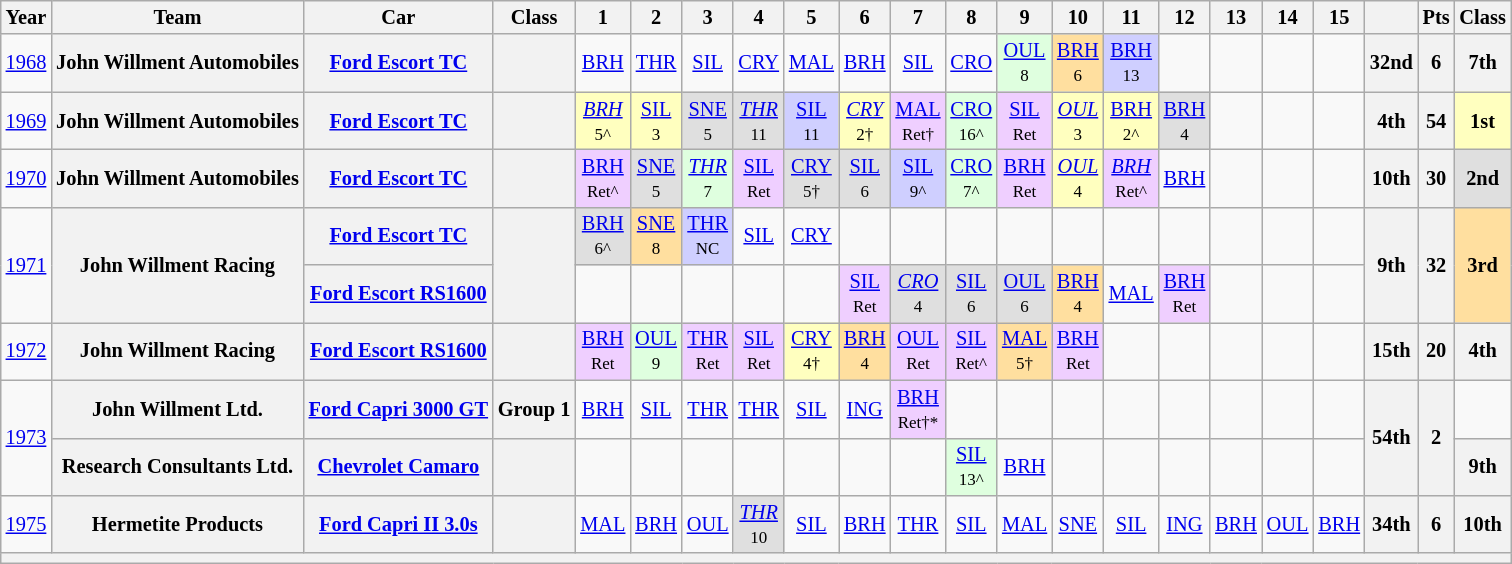<table class="wikitable" style="text-align:center; font-size:85%">
<tr>
<th>Year</th>
<th>Team</th>
<th>Car</th>
<th>Class</th>
<th>1</th>
<th>2</th>
<th>3</th>
<th>4</th>
<th>5</th>
<th>6</th>
<th>7</th>
<th>8</th>
<th>9</th>
<th>10</th>
<th>11</th>
<th>12</th>
<th>13</th>
<th>14</th>
<th>15</th>
<th></th>
<th>Pts</th>
<th>Class</th>
</tr>
<tr>
<td><a href='#'>1968</a></td>
<th>John Willment Automobiles</th>
<th><a href='#'>Ford Escort TC</a></th>
<th><span></span></th>
<td><a href='#'>BRH</a></td>
<td><a href='#'>THR</a></td>
<td><a href='#'>SIL</a></td>
<td><a href='#'>CRY</a></td>
<td><a href='#'>MAL</a></td>
<td><a href='#'>BRH</a></td>
<td><a href='#'>SIL</a></td>
<td><a href='#'>CRO</a></td>
<td style="background:#DFFFDF;"><a href='#'>OUL</a><br><small>8</small></td>
<td style="background:#FFDF9F;"><a href='#'>BRH</a><br><small>6</small></td>
<td style="background:#CFCFFF;"><a href='#'>BRH</a><br><small>13</small></td>
<td></td>
<td></td>
<td></td>
<td></td>
<th>32nd</th>
<th>6</th>
<th>7th</th>
</tr>
<tr>
<td><a href='#'>1969</a></td>
<th>John Willment Automobiles</th>
<th><a href='#'>Ford Escort TC</a></th>
<th><span></span></th>
<td style="background:#FFFFBF;"><em><a href='#'>BRH</a></em><br><small>5^</small></td>
<td style="background:#FFFFBF;"><a href='#'>SIL</a><br><small>3</small></td>
<td style="background:#DFDFDF;"><a href='#'>SNE</a><br><small>5</small></td>
<td style="background:#DFDFDF;"><em><a href='#'>THR</a></em><br><small>11</small></td>
<td style="background:#CFCFFF;"><a href='#'>SIL</a><br><small>11</small></td>
<td style="background:#FFFFBF;"><em><a href='#'>CRY</a></em><br><small>2†</small></td>
<td style="background:#EFCFFF;"><a href='#'>MAL</a><br><small>Ret†</small></td>
<td style="background:#DFFFDF;"><a href='#'>CRO</a><br><small>16^</small></td>
<td style="background:#EFCFFF;"><a href='#'>SIL</a><br><small>Ret</small></td>
<td style="background:#FFFFBF;"><em><a href='#'>OUL</a></em><br><small>3</small></td>
<td style="background:#FFFFBF;"><a href='#'>BRH</a><br><small>2^</small></td>
<td style="background:#DFDFDF;"><a href='#'>BRH</a><br><small>4</small></td>
<td></td>
<td></td>
<td></td>
<th>4th</th>
<th>54</th>
<td style="background:#FFFFBF;"><strong>1st</strong></td>
</tr>
<tr>
<td><a href='#'>1970</a></td>
<th>John Willment Automobiles</th>
<th><a href='#'>Ford Escort TC</a></th>
<th><span></span></th>
<td style="background:#EFCFFF;"><a href='#'>BRH</a><br><small>Ret^</small></td>
<td style="background:#DFDFDF;"><a href='#'>SNE</a><br><small>5</small></td>
<td style="background:#DFFFDF;"><em><a href='#'>THR</a></em><br><small>7</small></td>
<td style="background:#EFCFFF;"><a href='#'>SIL</a><br><small>Ret</small></td>
<td style="background:#DFDFDF;"><a href='#'>CRY</a><br><small>5†</small></td>
<td style="background:#DFDFDF;"><a href='#'>SIL</a><br><small>6</small></td>
<td style="background:#CFCFFF;"><a href='#'>SIL</a><br><small>9^</small></td>
<td style="background:#DFFFDF;"><a href='#'>CRO</a><br><small>7^</small></td>
<td style="background:#EFCFFF;"><a href='#'>BRH</a><br><small>Ret</small></td>
<td style="background:#FFFFBF;"><em><a href='#'>OUL</a></em><br><small>4</small></td>
<td style="background:#EFCFFF;"><em><a href='#'>BRH</a></em><br><small>Ret^</small></td>
<td><a href='#'>BRH</a></td>
<td></td>
<td></td>
<td></td>
<th>10th</th>
<th>30</th>
<td style="background:#DFDFDF;"><strong>2nd</strong></td>
</tr>
<tr>
<td rowspan=2><a href='#'>1971</a></td>
<th rowspan=2>John Willment Racing</th>
<th><a href='#'>Ford Escort TC</a></th>
<th rowspan=2><span></span></th>
<td style="background:#DFDFDF;"><a href='#'>BRH</a><br><small>6^</small></td>
<td style="background:#FFDF9F;"><a href='#'>SNE</a><br><small>8</small></td>
<td style="background:#CFCFFF;"><a href='#'>THR</a><br><small>NC</small></td>
<td><a href='#'>SIL</a></td>
<td><a href='#'>CRY</a></td>
<td></td>
<td></td>
<td></td>
<td></td>
<td></td>
<td></td>
<td></td>
<td></td>
<td></td>
<td></td>
<th rowspan=2>9th</th>
<th rowspan=2>32</th>
<td rowspan=2 style="background:#FFDF9F;"><strong>3rd</strong></td>
</tr>
<tr>
<th><a href='#'>Ford Escort RS1600</a></th>
<td></td>
<td></td>
<td></td>
<td></td>
<td></td>
<td style="background:#EFCFFF;"><a href='#'>SIL</a><br><small>Ret</small></td>
<td style="background:#DFDFDF;"><em><a href='#'>CRO</a></em><br><small>4</small></td>
<td style="background:#DFDFDF;"><a href='#'>SIL</a><br><small>6</small></td>
<td style="background:#DFDFDF;"><a href='#'>OUL</a><br><small>6</small></td>
<td style="background:#FFDF9F;"><a href='#'>BRH</a><br><small>4</small></td>
<td><a href='#'>MAL</a></td>
<td style="background:#EFCFFF;"><a href='#'>BRH</a><br><small>Ret</small></td>
<td></td>
<td></td>
<td></td>
</tr>
<tr>
<td><a href='#'>1972</a></td>
<th>John Willment Racing</th>
<th><a href='#'>Ford Escort RS1600</a></th>
<th><span></span></th>
<td style="background:#EFCFFF;"><a href='#'>BRH</a><br><small>Ret</small></td>
<td style="background:#DFFFDF;"><a href='#'>OUL</a><br><small>9</small></td>
<td style="background:#EFCFFF;"><a href='#'>THR</a><br><small>Ret</small></td>
<td style="background:#EFCFFF;"><a href='#'>SIL</a><br><small>Ret</small></td>
<td style="background:#FFFFBF;"><a href='#'>CRY</a><br><small>4†</small></td>
<td style="background:#FFDF9F;"><a href='#'>BRH</a><br><small>4</small></td>
<td style="background:#EFCFFF;"><a href='#'>OUL</a><br><small>Ret</small></td>
<td style="background:#EFCFFF;"><a href='#'>SIL</a><br><small>Ret^</small></td>
<td style="background:#FFDF9F;"><a href='#'>MAL</a><br><small>5†</small></td>
<td style="background:#EFCFFF;"><a href='#'>BRH</a><br><small>Ret</small></td>
<td></td>
<td></td>
<td></td>
<td></td>
<td></td>
<th>15th</th>
<th>20</th>
<th>4th</th>
</tr>
<tr>
<td rowspan=2><a href='#'>1973</a></td>
<th>John Willment Ltd.</th>
<th><a href='#'>Ford Capri 3000 GT</a></th>
<th><span>Group 1</span></th>
<td><a href='#'>BRH</a></td>
<td><a href='#'>SIL</a></td>
<td><a href='#'>THR</a></td>
<td><a href='#'>THR</a></td>
<td><a href='#'>SIL</a></td>
<td><a href='#'>ING</a></td>
<td style="background:#EFCFFF;"><a href='#'>BRH</a><br><small>Ret†*</small></td>
<td></td>
<td></td>
<td></td>
<td></td>
<td></td>
<td></td>
<td></td>
<td></td>
<th rowspan=2>54th</th>
<th rowspan=2>2</th>
<td></td>
</tr>
<tr>
<th>Research Consultants Ltd.</th>
<th><a href='#'>Chevrolet Camaro</a></th>
<th><span></span></th>
<td></td>
<td></td>
<td></td>
<td></td>
<td></td>
<td></td>
<td></td>
<td style="background:#DFFFDF;"><a href='#'>SIL</a><br><small>13^</small></td>
<td><a href='#'>BRH</a></td>
<td></td>
<td></td>
<td></td>
<td></td>
<td></td>
<td></td>
<th>9th</th>
</tr>
<tr>
<td><a href='#'>1975</a></td>
<th>Hermetite Products</th>
<th><a href='#'>Ford Capri II 3.0s</a></th>
<th><span></span></th>
<td><a href='#'>MAL</a></td>
<td><a href='#'>BRH</a></td>
<td><a href='#'>OUL</a></td>
<td style="background:#DFDFDF;"><em><a href='#'>THR</a></em><br><small>10</small></td>
<td><a href='#'>SIL</a></td>
<td><a href='#'>BRH</a></td>
<td><a href='#'>THR</a></td>
<td><a href='#'>SIL</a></td>
<td><a href='#'>MAL</a></td>
<td><a href='#'>SNE</a></td>
<td><a href='#'>SIL</a></td>
<td><a href='#'>ING</a></td>
<td><a href='#'>BRH</a></td>
<td><a href='#'>OUL</a></td>
<td><a href='#'>BRH</a></td>
<th>34th</th>
<th>6</th>
<th>10th</th>
</tr>
<tr>
<th colspan="22"></th>
</tr>
</table>
